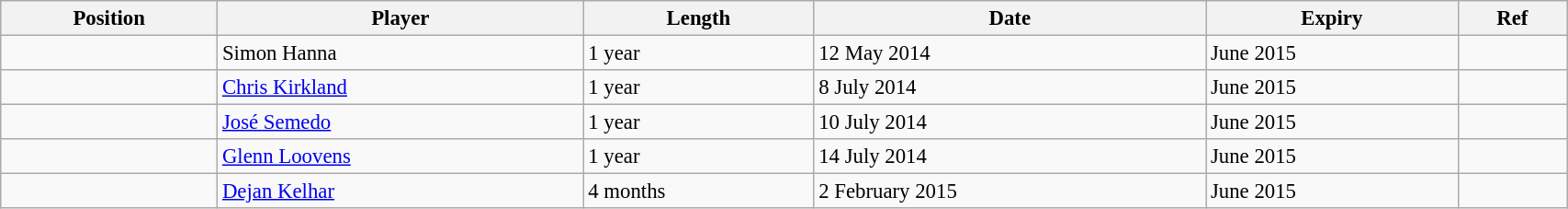<table class="wikitable" style="width:90%; text-align:center; font-size:95%; text-align:left;">
<tr>
<th>Position</th>
<th>Player</th>
<th>Length</th>
<th>Date</th>
<th>Expiry</th>
<th>Ref</th>
</tr>
<tr>
<td></td>
<td> Simon Hanna</td>
<td>1 year</td>
<td>12 May 2014</td>
<td>June 2015</td>
<td></td>
</tr>
<tr>
<td></td>
<td> <a href='#'>Chris Kirkland</a></td>
<td>1 year</td>
<td>8 July 2014</td>
<td>June 2015</td>
<td></td>
</tr>
<tr>
<td></td>
<td> <a href='#'>José Semedo</a></td>
<td>1 year</td>
<td>10 July 2014</td>
<td>June 2015</td>
<td></td>
</tr>
<tr>
<td></td>
<td> <a href='#'>Glenn Loovens</a></td>
<td>1 year</td>
<td>14 July 2014</td>
<td>June 2015</td>
<td></td>
</tr>
<tr>
<td></td>
<td> <a href='#'>Dejan Kelhar</a></td>
<td>4 months</td>
<td>2 February 2015</td>
<td>June 2015</td>
<td></td>
</tr>
</table>
